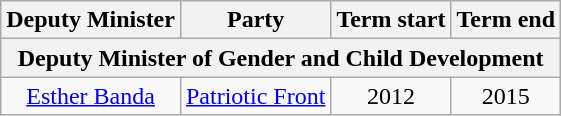<table class=wikitable style=text-align:center>
<tr>
<th>Deputy Minister</th>
<th>Party</th>
<th>Term start</th>
<th>Term end</th>
</tr>
<tr>
<th colspan=4>Deputy Minister of Gender and Child Development</th>
</tr>
<tr>
<td><a href='#'>Esther Banda</a></td>
<td><a href='#'>Patriotic Front</a></td>
<td>2012</td>
<td>2015</td>
</tr>
</table>
